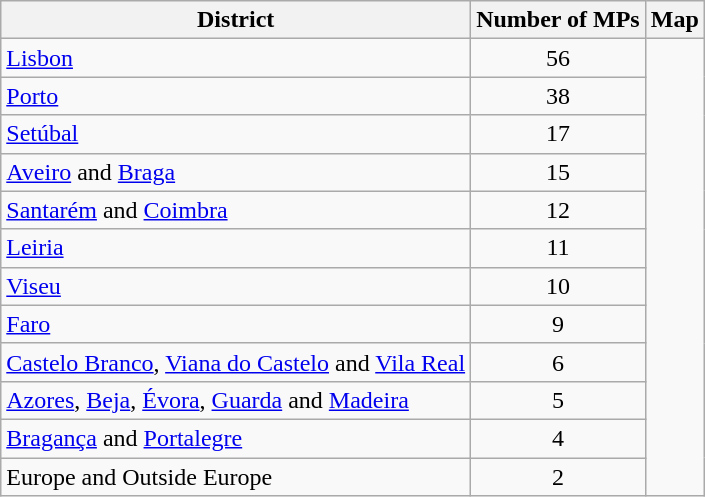<table class="wikitable">
<tr>
<th>District</th>
<th>Number of MPs</th>
<th>Map</th>
</tr>
<tr>
<td><a href='#'>Lisbon</a></td>
<td style="text-align:center;">56</td>
<td style="text-align:center;" rowspan="12"><br>





















</td>
</tr>
<tr>
<td><a href='#'>Porto</a></td>
<td style="text-align:center;">38</td>
</tr>
<tr>
<td><a href='#'>Setúbal</a></td>
<td style="text-align:center;">17</td>
</tr>
<tr>
<td><a href='#'>Aveiro</a> and <a href='#'>Braga</a></td>
<td style="text-align:center;">15</td>
</tr>
<tr>
<td><a href='#'>Santarém</a> and <a href='#'>Coimbra</a></td>
<td style="text-align:center;">12</td>
</tr>
<tr>
<td><a href='#'>Leiria</a></td>
<td style="text-align:center;">11</td>
</tr>
<tr>
<td><a href='#'>Viseu</a></td>
<td style="text-align:center;">10</td>
</tr>
<tr>
<td><a href='#'>Faro</a></td>
<td style="text-align:center;">9</td>
</tr>
<tr>
<td><a href='#'>Castelo Branco</a>, <a href='#'>Viana do Castelo</a> and <a href='#'>Vila Real</a></td>
<td style="text-align:center;">6</td>
</tr>
<tr>
<td><a href='#'>Azores</a>, <a href='#'>Beja</a>, <a href='#'>Évora</a>, <a href='#'>Guarda</a> and <a href='#'>Madeira</a></td>
<td style="text-align:center;">5</td>
</tr>
<tr>
<td><a href='#'>Bragança</a> and <a href='#'>Portalegre</a></td>
<td style="text-align:center;">4</td>
</tr>
<tr>
<td>Europe and Outside Europe</td>
<td style="text-align:center;">2</td>
</tr>
</table>
